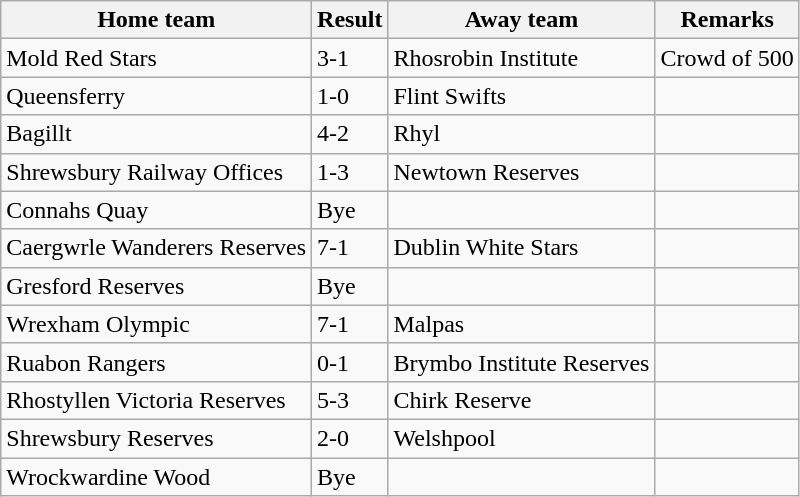<table class="wikitable">
<tr>
<th>Home team</th>
<th>Result</th>
<th>Away team</th>
<th>Remarks</th>
</tr>
<tr>
<td>Mold Red Stars</td>
<td>3-1</td>
<td>Rhosrobin Institute</td>
<td>Crowd of 500</td>
</tr>
<tr>
<td>Queensferry</td>
<td>1-0</td>
<td>Flint Swifts</td>
<td></td>
</tr>
<tr>
<td>Bagillt</td>
<td>4-2</td>
<td>Rhyl</td>
<td></td>
</tr>
<tr>
<td> Shrewsbury Railway Offices</td>
<td>1-3</td>
<td>Newtown Reserves</td>
<td></td>
</tr>
<tr>
<td>Connahs Quay</td>
<td>Bye</td>
<td></td>
<td></td>
</tr>
<tr>
<td>Caergwrle Wanderers Reserves</td>
<td>7-1</td>
<td>Dublin White Stars</td>
<td></td>
</tr>
<tr>
<td>Gresford Reserves</td>
<td>Bye</td>
<td></td>
<td></td>
</tr>
<tr>
<td>Wrexham Olympic</td>
<td>7-1</td>
<td> Malpas</td>
<td></td>
</tr>
<tr>
<td>Ruabon Rangers</td>
<td>0-1</td>
<td>Brymbo Institute Reserves</td>
<td></td>
</tr>
<tr>
<td>Rhostyllen Victoria Reserves</td>
<td>5-3</td>
<td>Chirk Reserve</td>
<td></td>
</tr>
<tr>
<td> Shrewsbury Reserves</td>
<td>2-0</td>
<td>Welshpool</td>
<td></td>
</tr>
<tr>
<td> Wrockwardine Wood</td>
<td>Bye</td>
<td></td>
<td></td>
</tr>
</table>
